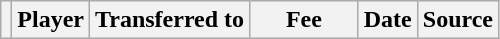<table class="wikitable plainrowheaders sortable">
<tr>
<th></th>
<th scope="col">Player</th>
<th>Transferred to</th>
<th style="width: 65px;">Fee</th>
<th scope="col">Date</th>
<th scope="col">Source</th>
</tr>
</table>
